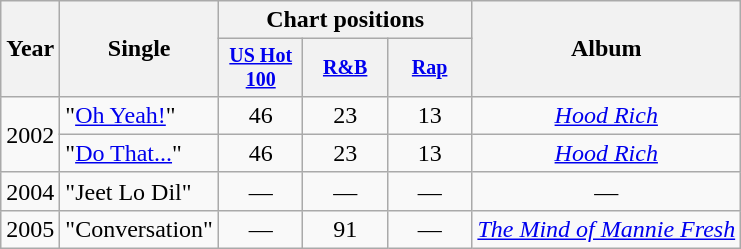<table class="wikitable" style="text-align:center;">
<tr>
<th rowspan="2">Year</th>
<th rowspan="2">Single</th>
<th colspan="3">Chart positions</th>
<th rowspan="2">Album</th>
</tr>
<tr style="font-size:smaller;">
<th width="50"><a href='#'>US Hot 100</a></th>
<th width="50"><a href='#'>R&B</a></th>
<th width="50"><a href='#'>Rap</a></th>
</tr>
<tr>
<td rowspan="2">2002</td>
<td align="left">"<a href='#'>Oh Yeah!</a>"<br></td>
<td>46</td>
<td>23</td>
<td>13</td>
<td><em><a href='#'>Hood Rich</a></em></td>
</tr>
<tr>
<td align="left">"<a href='#'>Do That...</a>"<br></td>
<td>46</td>
<td>23</td>
<td>13</td>
<td><em><a href='#'>Hood Rich</a></em></td>
</tr>
<tr>
<td>2004</td>
<td align="left">"Jeet Lo Dil"<br></td>
<td>—</td>
<td>—</td>
<td>—</td>
<td>—</td>
</tr>
<tr>
<td rowspan="1">2005</td>
<td align="left">"Conversation"<br></td>
<td>—</td>
<td>91</td>
<td>—</td>
<td><em><a href='#'>The Mind of Mannie Fresh</a></em></td>
</tr>
</table>
